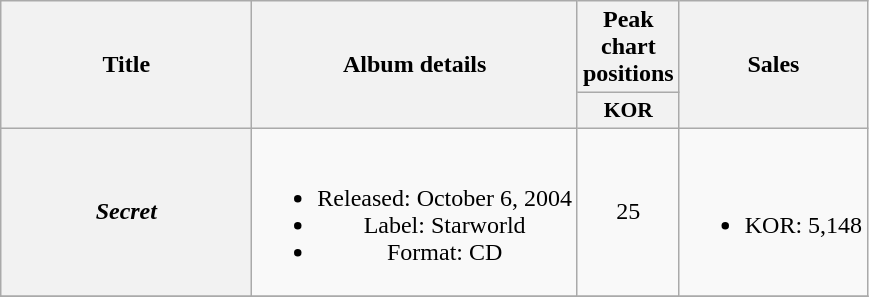<table class="wikitable plainrowheaders" style="text-align:center;">
<tr>
<th rowspan="2" scope="col" style="width:10em;">Title</th>
<th rowspan="2" scope="col">Album details</th>
<th colspan="1" scope="col">Peak chart positions</th>
<th rowspan="2" scope="col">Sales</th>
</tr>
<tr>
<th scope="col" style="width:2.5em;font-size:90%;">KOR<br></th>
</tr>
<tr>
<th scope="row"><em>Secret</em></th>
<td><br><ul><li>Released: October 6, 2004</li><li>Label: Starworld</li><li>Format: CD</li></ul></td>
<td>25</td>
<td><br><ul><li>KOR: 5,148</li></ul></td>
</tr>
<tr>
</tr>
</table>
